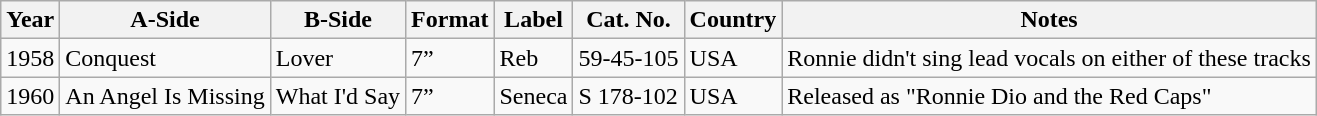<table class="wikitable" style="text-align:left">
<tr>
<th>Year</th>
<th>A-Side</th>
<th>B-Side</th>
<th>Format</th>
<th>Label</th>
<th>Cat. No.</th>
<th>Country</th>
<th>Notes</th>
</tr>
<tr>
<td>1958</td>
<td>Conquest</td>
<td>Lover</td>
<td>7”</td>
<td>Reb</td>
<td>59-45-105</td>
<td>USA</td>
<td>Ronnie didn't sing lead vocals on either of these tracks</td>
</tr>
<tr>
<td>1960</td>
<td>An Angel Is Missing</td>
<td>What I'd Say</td>
<td>7”</td>
<td>Seneca</td>
<td>S 178-102</td>
<td>USA</td>
<td>Released as "Ronnie Dio and the Red Caps"</td>
</tr>
</table>
